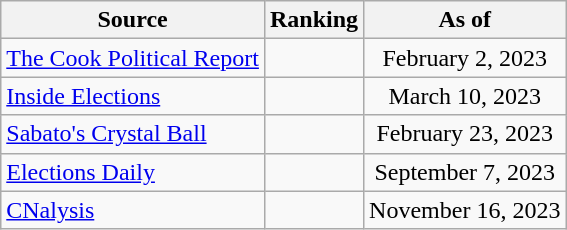<table class="wikitable" style="text-align:center">
<tr>
<th>Source</th>
<th>Ranking</th>
<th>As of</th>
</tr>
<tr>
<td align=left><a href='#'>The Cook Political Report</a></td>
<td></td>
<td>February 2, 2023</td>
</tr>
<tr>
<td align=left><a href='#'>Inside Elections</a></td>
<td></td>
<td>March 10, 2023</td>
</tr>
<tr>
<td align=left><a href='#'>Sabato's Crystal Ball</a></td>
<td></td>
<td>February 23, 2023</td>
</tr>
<tr>
<td align=left><a href='#'>Elections Daily</a></td>
<td></td>
<td>September 7, 2023</td>
</tr>
<tr>
<td align=left><a href='#'>CNalysis</a></td>
<td></td>
<td>November 16, 2023</td>
</tr>
</table>
